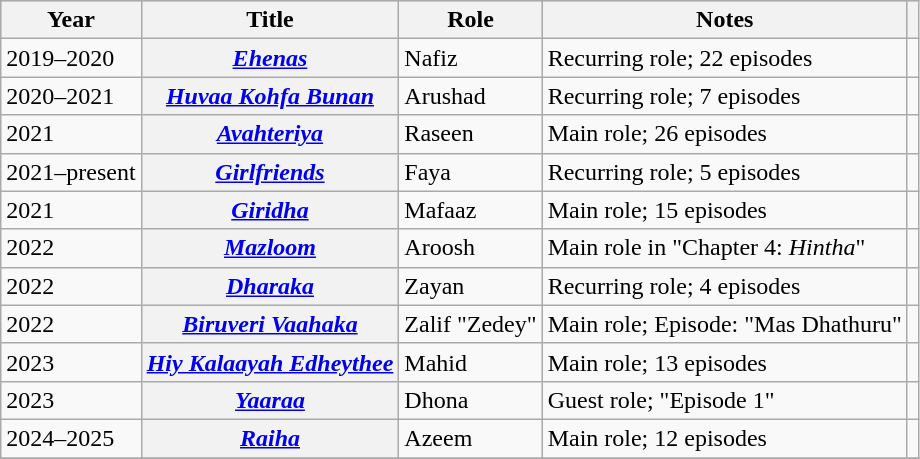<table class="wikitable sortable plainrowheaders">
<tr style="background:#ccc; text-align:center;">
<th scope="col">Year</th>
<th scope="col">Title</th>
<th scope="col">Role</th>
<th scope="col">Notes</th>
<th scope="col" class="unsortable"></th>
</tr>
<tr>
<td>2019–2020</td>
<th scope="row"><em><a href='#'>Ehenas</a></em></th>
<td>Nafiz</td>
<td>Recurring role; 22 episodes</td>
<td style="text-align: center;"></td>
</tr>
<tr>
<td>2020–2021</td>
<th scope="row"><em><a href='#'>Huvaa Kohfa Bunan</a></em></th>
<td>Arushad</td>
<td>Recurring role; 7 episodes</td>
<td style="text-align: center;"></td>
</tr>
<tr>
<td>2021</td>
<th scope="row"><em><a href='#'>Avahteriya</a></em></th>
<td>Raseen</td>
<td>Main role; 26 episodes</td>
<td style="text-align: center;"></td>
</tr>
<tr>
<td>2021–present</td>
<th scope="row"><em><a href='#'>Girlfriends</a></em></th>
<td>Faya</td>
<td>Recurring role; 5 episodes</td>
<td style="text-align: center;"></td>
</tr>
<tr>
<td>2021</td>
<th scope="row"><em><a href='#'>Giridha</a></em></th>
<td>Mafaaz</td>
<td>Main role; 15 episodes</td>
<td style="text-align: center;"></td>
</tr>
<tr>
<td>2022</td>
<th scope="row"><em><a href='#'>Mazloom</a></em></th>
<td>Aroosh</td>
<td>Main role in "Chapter 4: <em>Hintha</em>"</td>
<td style="text-align: center;"></td>
</tr>
<tr>
<td>2022</td>
<th scope="row"><em><a href='#'>Dharaka</a></em></th>
<td>Zayan</td>
<td>Recurring role; 4 episodes</td>
<td style="text-align: center;"></td>
</tr>
<tr>
<td>2022</td>
<th scope="row"><em><a href='#'>Biruveri Vaahaka</a></em></th>
<td>Zalif "Zedey"</td>
<td>Main role; Episode: "Mas Dhathuru"</td>
<td style="text-align: center;"></td>
</tr>
<tr>
<td>2023</td>
<th scope="row"><em><a href='#'>Hiy Kalaayah Edheythee</a></em></th>
<td>Mahid</td>
<td>Main role; 13 episodes</td>
<td style="text-align: center;"></td>
</tr>
<tr>
<td>2023</td>
<th scope="row"><em><a href='#'>Yaaraa</a></em></th>
<td>Dhona</td>
<td>Guest role; "Episode 1"</td>
<td style="text-align: center;"></td>
</tr>
<tr>
<td>2024–2025</td>
<th scope="row"><em><a href='#'>Raiha</a></em></th>
<td>Azeem</td>
<td>Main role; 12 episodes</td>
<td style="text-align: center;"></td>
</tr>
<tr>
</tr>
</table>
